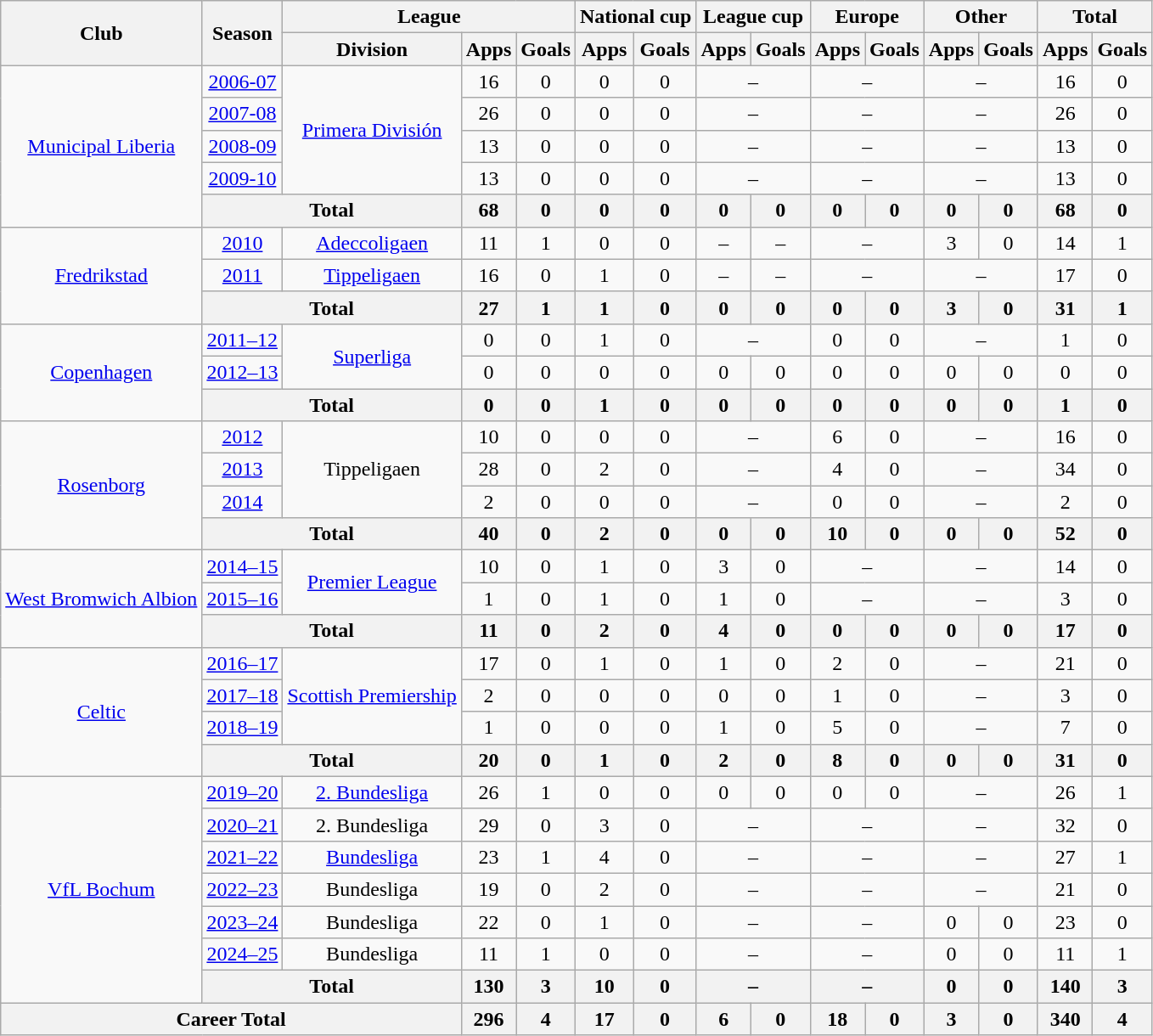<table class="wikitable" style="text-align:center">
<tr>
<th rowspan="2">Club</th>
<th rowspan="2">Season</th>
<th colspan="3">League</th>
<th colspan="2">National cup</th>
<th colspan="2">League cup</th>
<th colspan="2">Europe</th>
<th colspan="2">Other</th>
<th colspan="2">Total</th>
</tr>
<tr>
<th>Division</th>
<th>Apps</th>
<th>Goals</th>
<th>Apps</th>
<th>Goals</th>
<th>Apps</th>
<th>Goals</th>
<th>Apps</th>
<th>Goals</th>
<th>Apps</th>
<th>Goals</th>
<th>Apps</th>
<th>Goals</th>
</tr>
<tr>
<td rowspan="5"><a href='#'>Municipal Liberia</a></td>
<td><a href='#'>2006-07</a></td>
<td rowspan="4"><a href='#'>Primera División</a></td>
<td>16</td>
<td>0</td>
<td>0</td>
<td>0</td>
<td colspan="2">–</td>
<td colspan="2">–</td>
<td colspan="2">–</td>
<td>16</td>
<td>0</td>
</tr>
<tr>
<td><a href='#'>2007-08</a></td>
<td>26</td>
<td>0</td>
<td>0</td>
<td>0</td>
<td colspan="2">–</td>
<td colspan="2">–</td>
<td colspan="2">–</td>
<td>26</td>
<td>0</td>
</tr>
<tr>
<td><a href='#'>2008-09</a></td>
<td>13</td>
<td>0</td>
<td>0</td>
<td>0</td>
<td colspan="2">–</td>
<td colspan="2">–</td>
<td colspan="2">–</td>
<td>13</td>
<td>0</td>
</tr>
<tr>
<td><a href='#'>2009-10</a></td>
<td>13</td>
<td>0</td>
<td>0</td>
<td>0</td>
<td colspan="2">–</td>
<td colspan="2">–</td>
<td colspan="2">–</td>
<td>13</td>
<td>0</td>
</tr>
<tr>
<th colspan="2">Total</th>
<th>68</th>
<th>0</th>
<th>0</th>
<th>0</th>
<th>0</th>
<th>0</th>
<th>0</th>
<th>0</th>
<th>0</th>
<th>0</th>
<th>68</th>
<th>0</th>
</tr>
<tr>
<td rowspan="3"><a href='#'>Fredrikstad</a></td>
<td><a href='#'>2010</a></td>
<td><a href='#'>Adeccoligaen</a></td>
<td>11</td>
<td>1</td>
<td>0</td>
<td>0</td>
<td>–</td>
<td>–</td>
<td colspan="2">–</td>
<td>3</td>
<td>0</td>
<td>14</td>
<td>1</td>
</tr>
<tr>
<td><a href='#'>2011</a></td>
<td><a href='#'>Tippeligaen</a></td>
<td>16</td>
<td>0</td>
<td>1</td>
<td>0</td>
<td>–</td>
<td>–</td>
<td colspan="2">–</td>
<td colspan="2">–</td>
<td>17</td>
<td>0</td>
</tr>
<tr>
<th colspan="2">Total</th>
<th>27</th>
<th>1</th>
<th>1</th>
<th>0</th>
<th>0</th>
<th>0</th>
<th>0</th>
<th>0</th>
<th>3</th>
<th>0</th>
<th>31</th>
<th>1</th>
</tr>
<tr>
<td rowspan="3"><a href='#'>Copenhagen</a></td>
<td><a href='#'>2011–12</a></td>
<td rowspan="2"><a href='#'>Superliga</a></td>
<td>0</td>
<td>0</td>
<td>1</td>
<td>0</td>
<td colspan="2">–</td>
<td>0</td>
<td>0</td>
<td colspan="2">–</td>
<td>1</td>
<td>0</td>
</tr>
<tr>
<td><a href='#'>2012–13</a></td>
<td>0</td>
<td>0</td>
<td>0</td>
<td>0</td>
<td>0</td>
<td>0</td>
<td>0</td>
<td>0</td>
<td>0</td>
<td>0</td>
<td>0</td>
<td>0</td>
</tr>
<tr>
<th colspan="2">Total</th>
<th>0</th>
<th>0</th>
<th>1</th>
<th>0</th>
<th>0</th>
<th>0</th>
<th>0</th>
<th>0</th>
<th>0</th>
<th>0</th>
<th>1</th>
<th>0</th>
</tr>
<tr>
<td rowspan="4"><a href='#'>Rosenborg</a></td>
<td><a href='#'>2012</a></td>
<td rowspan="3">Tippeligaen</td>
<td>10</td>
<td>0</td>
<td>0</td>
<td>0</td>
<td colspan="2">–</td>
<td>6</td>
<td>0</td>
<td colspan="2">–</td>
<td>16</td>
<td>0</td>
</tr>
<tr>
<td><a href='#'>2013</a></td>
<td>28</td>
<td>0</td>
<td>2</td>
<td>0</td>
<td colspan="2">–</td>
<td>4</td>
<td>0</td>
<td colspan="2">–</td>
<td>34</td>
<td>0</td>
</tr>
<tr>
<td><a href='#'>2014</a></td>
<td>2</td>
<td>0</td>
<td>0</td>
<td>0</td>
<td colspan="2">–</td>
<td>0</td>
<td>0</td>
<td colspan="2">–</td>
<td>2</td>
<td>0</td>
</tr>
<tr>
<th colspan="2">Total</th>
<th>40</th>
<th>0</th>
<th>2</th>
<th>0</th>
<th>0</th>
<th>0</th>
<th>10</th>
<th>0</th>
<th>0</th>
<th>0</th>
<th>52</th>
<th>0</th>
</tr>
<tr>
<td rowspan="3"><a href='#'>West Bromwich Albion</a></td>
<td><a href='#'>2014–15</a></td>
<td rowspan="2"><a href='#'>Premier League</a></td>
<td>10</td>
<td>0</td>
<td>1</td>
<td>0</td>
<td>3</td>
<td>0</td>
<td colspan="2">–</td>
<td colspan="2">–</td>
<td>14</td>
<td>0</td>
</tr>
<tr>
<td><a href='#'>2015–16</a></td>
<td>1</td>
<td>0</td>
<td>1</td>
<td>0</td>
<td>1</td>
<td>0</td>
<td colspan="2">–</td>
<td colspan="2">–</td>
<td>3</td>
<td>0</td>
</tr>
<tr>
<th colspan="2">Total</th>
<th>11</th>
<th>0</th>
<th>2</th>
<th>0</th>
<th>4</th>
<th>0</th>
<th>0</th>
<th>0</th>
<th>0</th>
<th>0</th>
<th>17</th>
<th>0</th>
</tr>
<tr>
<td rowspan="4"><a href='#'>Celtic</a></td>
<td><a href='#'>2016–17</a></td>
<td rowspan="3"><a href='#'>Scottish Premiership</a></td>
<td>17</td>
<td>0</td>
<td>1</td>
<td>0</td>
<td>1</td>
<td>0</td>
<td>2</td>
<td>0</td>
<td colspan="2">–</td>
<td>21</td>
<td>0</td>
</tr>
<tr>
<td><a href='#'>2017–18</a></td>
<td>2</td>
<td>0</td>
<td>0</td>
<td>0</td>
<td>0</td>
<td>0</td>
<td>1</td>
<td>0</td>
<td colspan="2">–</td>
<td>3</td>
<td>0</td>
</tr>
<tr>
<td><a href='#'>2018–19</a></td>
<td>1</td>
<td>0</td>
<td>0</td>
<td>0</td>
<td>1</td>
<td>0</td>
<td>5</td>
<td>0</td>
<td colspan="2">–</td>
<td>7</td>
<td>0</td>
</tr>
<tr>
<th colspan="2">Total</th>
<th>20</th>
<th>0</th>
<th>1</th>
<th>0</th>
<th>2</th>
<th>0</th>
<th>8</th>
<th>0</th>
<th>0</th>
<th>0</th>
<th>31</th>
<th>0</th>
</tr>
<tr>
<td rowspan="7"><a href='#'>VfL Bochum</a></td>
<td><a href='#'>2019–20</a></td>
<td><a href='#'>2. Bundesliga</a></td>
<td>26</td>
<td>1</td>
<td>0</td>
<td>0</td>
<td>0</td>
<td>0</td>
<td>0</td>
<td>0</td>
<td colspan="2">–</td>
<td>26</td>
<td>1</td>
</tr>
<tr>
<td><a href='#'>2020–21</a></td>
<td>2. Bundesliga</td>
<td>29</td>
<td>0</td>
<td>3</td>
<td>0</td>
<td colspan="2">–</td>
<td colspan="2">–</td>
<td colspan="2">–</td>
<td>32</td>
<td>0</td>
</tr>
<tr>
<td><a href='#'>2021–22</a></td>
<td><a href='#'>Bundesliga</a></td>
<td>23</td>
<td>1</td>
<td>4</td>
<td>0</td>
<td colspan="2">–</td>
<td colspan="2">–</td>
<td colspan="2">–</td>
<td>27</td>
<td>1</td>
</tr>
<tr>
<td><a href='#'>2022–23</a></td>
<td>Bundesliga</td>
<td>19</td>
<td>0</td>
<td>2</td>
<td>0</td>
<td colspan="2">–</td>
<td colspan="2">–</td>
<td colspan="2">–</td>
<td>21</td>
<td>0</td>
</tr>
<tr>
<td><a href='#'>2023–24</a></td>
<td>Bundesliga</td>
<td>22</td>
<td>0</td>
<td>1</td>
<td>0</td>
<td colspan="2">–</td>
<td colspan="2">–</td>
<td>0</td>
<td>0</td>
<td>23</td>
<td>0</td>
</tr>
<tr>
<td><a href='#'>2024–25</a></td>
<td>Bundesliga</td>
<td>11</td>
<td>1</td>
<td>0</td>
<td>0</td>
<td colspan="2">–</td>
<td colspan="2">–</td>
<td>0</td>
<td>0</td>
<td>11</td>
<td>1</td>
</tr>
<tr>
<th colspan="2">Total</th>
<th>130</th>
<th>3</th>
<th>10</th>
<th>0</th>
<th colspan="2">–</th>
<th colspan="2">–</th>
<th>0</th>
<th>0</th>
<th>140</th>
<th>3</th>
</tr>
<tr>
<th colspan="3">Career Total</th>
<th>296</th>
<th>4</th>
<th>17</th>
<th>0</th>
<th>6</th>
<th>0</th>
<th>18</th>
<th>0</th>
<th>3</th>
<th>0</th>
<th>340</th>
<th>4</th>
</tr>
</table>
